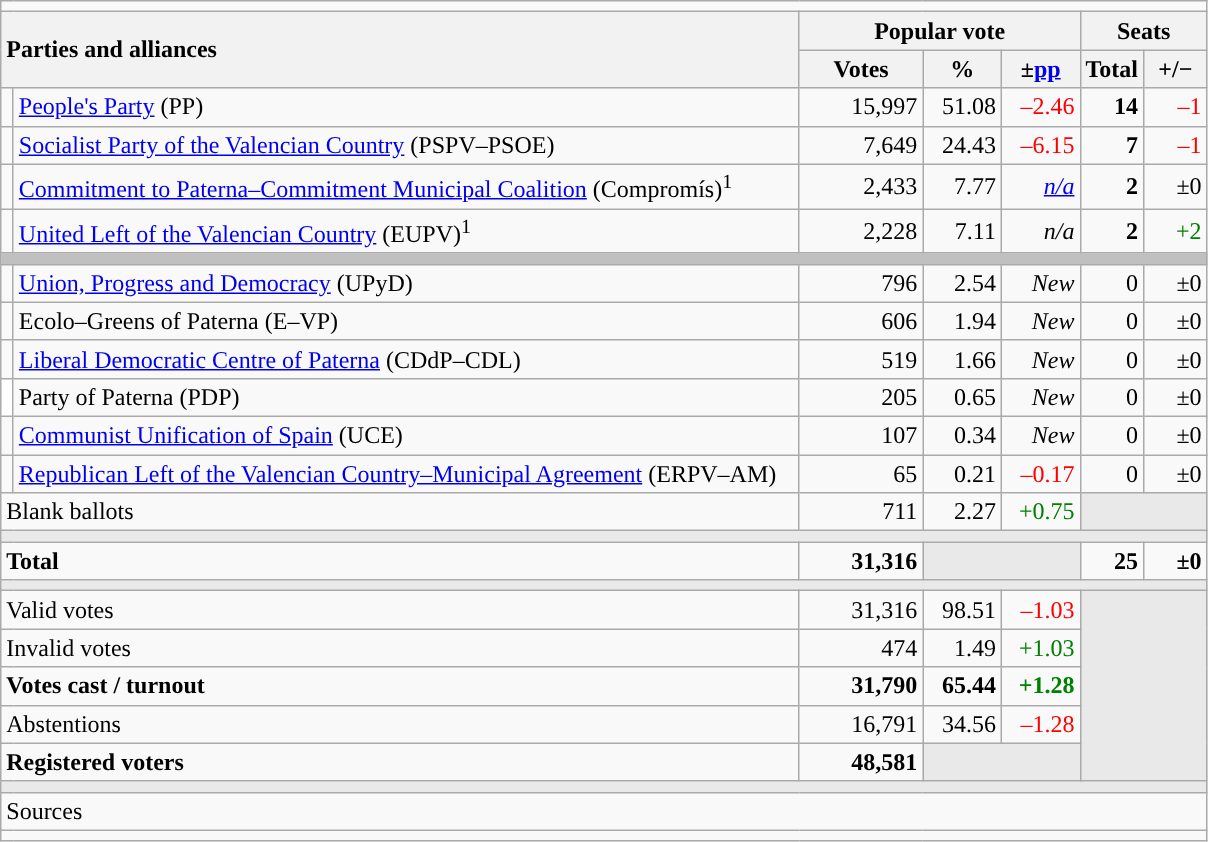<table class="wikitable" style="text-align:right;">
<tr>
<td colspan="7"></td>
</tr>
<tr>
<th style="text-align:left;" rowspan="2" colspan="2" width="525">Parties and alliances</th>
<th colspan="3">Popular vote</th>
<th colspan="2">Seats</th>
</tr>
<tr>
<th width="75">Votes</th>
<th width="45">%</th>
<th width="45">±<a href='#'>pp</a></th>
<th width="35">Total</th>
<th width="35">+/−</th>
</tr>
<tr>
<td width="1" style="color:inherit;background:"></td>
<td align="left"><a href='#'>People's Party</a> (PP)</td>
<td>15,997</td>
<td>51.08</td>
<td style="color:red;">–2.46</td>
<td><strong>14</strong></td>
<td style="color:red;">–1</td>
</tr>
<tr>
<td style="color:inherit;background:"></td>
<td align="left"><a href='#'>Socialist Party of the Valencian Country</a> (PSPV–PSOE)</td>
<td>7,649</td>
<td>24.43</td>
<td style="color:red;">–6.15</td>
<td><strong>7</strong></td>
<td style="color:red;">–1</td>
</tr>
<tr>
<td style="color:inherit;background:"></td>
<td align="left"><a href='#'>Commitment to Paterna–Commitment Municipal Coalition</a> (Compromís)<sup>1</sup></td>
<td>2,433</td>
<td>7.77</td>
<td><em><a href='#'>n/a</a></em></td>
<td><strong>2</strong></td>
<td>±0</td>
</tr>
<tr>
<td style="color:inherit;background:"></td>
<td align="left"><a href='#'>United Left of the Valencian Country</a> (EUPV)<sup>1</sup></td>
<td>2,228</td>
<td>7.11</td>
<td><em>n/a</em></td>
<td><strong>2</strong></td>
<td style="color:green;">+2</td>
</tr>
<tr>
<td colspan="7" bgcolor="#C0C0C0"></td>
</tr>
<tr>
<td style="color:inherit;background:"></td>
<td align="left"><a href='#'>Union, Progress and Democracy</a> (UPyD)</td>
<td>796</td>
<td>2.54</td>
<td><em>New</em></td>
<td>0</td>
<td>±0</td>
</tr>
<tr>
<td style="color:inherit;background:"></td>
<td align="left">Ecolo–Greens of Paterna (E–VP)</td>
<td>606</td>
<td>1.94</td>
<td><em>New</em></td>
<td>0</td>
<td>±0</td>
</tr>
<tr>
<td style="color:inherit;background:"></td>
<td align="left"><a href='#'>Liberal Democratic Centre of Paterna</a> (CDdP–CDL)</td>
<td>519</td>
<td>1.66</td>
<td><em>New</em></td>
<td>0</td>
<td>±0</td>
</tr>
<tr>
<td bgcolor="white"></td>
<td align="left">Party of Paterna (PDP)</td>
<td>205</td>
<td>0.65</td>
<td><em>New</em></td>
<td>0</td>
<td>±0</td>
</tr>
<tr>
<td style="color:inherit;background:"></td>
<td align="left"><a href='#'>Communist Unification of Spain</a> (UCE)</td>
<td>107</td>
<td>0.34</td>
<td><em>New</em></td>
<td>0</td>
<td>±0</td>
</tr>
<tr>
<td style="color:inherit;background:"></td>
<td align="left"><a href='#'>Republican Left of the Valencian Country–Municipal Agreement</a> (ERPV–AM)</td>
<td>65</td>
<td>0.21</td>
<td style="color:red;">–0.17</td>
<td>0</td>
<td>±0</td>
</tr>
<tr>
<td align="left" colspan="2">Blank ballots</td>
<td>711</td>
<td>2.27</td>
<td style="color:green;">+0.75</td>
<td bgcolor="#E9E9E9" colspan="2"></td>
</tr>
<tr>
<td colspan="7" bgcolor="#E9E9E9"></td>
</tr>
<tr style="font-weight:bold;">
<td align="left" colspan="2">Total</td>
<td>31,316</td>
<td bgcolor="#E9E9E9" colspan="2"></td>
<td>25</td>
<td>±0</td>
</tr>
<tr>
<td colspan="7" bgcolor="#E9E9E9"></td>
</tr>
<tr>
<td align="left" colspan="2">Valid votes</td>
<td>31,316</td>
<td>98.51</td>
<td style="color:red;">–1.03</td>
<td bgcolor="#E9E9E9" colspan="2" rowspan="5"></td>
</tr>
<tr>
<td align="left" colspan="2">Invalid votes</td>
<td>474</td>
<td>1.49</td>
<td style="color:green;">+1.03</td>
</tr>
<tr style="font-weight:bold;">
<td align="left" colspan="2">Votes cast / turnout</td>
<td>31,790</td>
<td>65.44</td>
<td style="color:green;">+1.28</td>
</tr>
<tr>
<td align="left" colspan="2">Abstentions</td>
<td>16,791</td>
<td>34.56</td>
<td style="color:red;">–1.28</td>
</tr>
<tr style="font-weight:bold;">
<td align="left" colspan="2">Registered voters</td>
<td>48,581</td>
<td bgcolor="#E9E9E9" colspan="2"></td>
</tr>
<tr>
<td colspan="7" bgcolor="#E9E9E9"></td>
</tr>
<tr>
<td align="left" colspan="7">Sources</td>
</tr>
<tr>
<td colspan="7" style="text-align:left; max-width:790px;"></td>
</tr>
</table>
